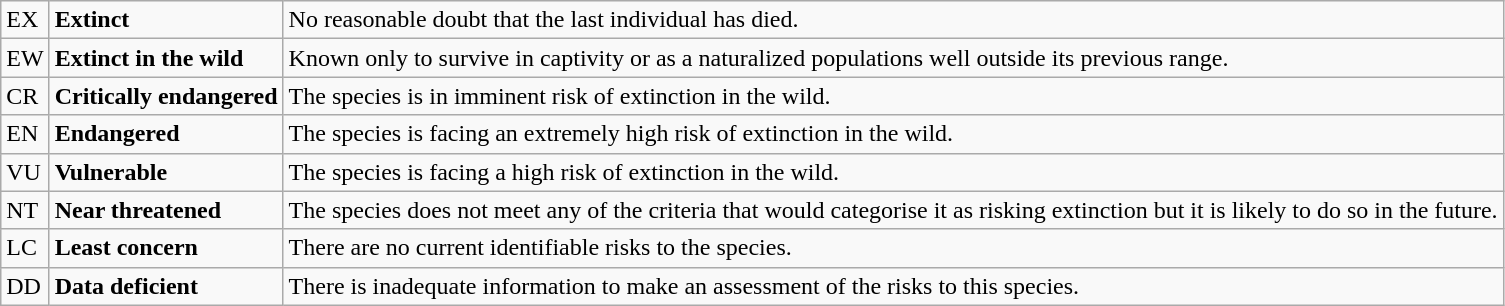<table class="wikitable" style="text-align:left">
<tr>
<td>EX</td>
<td><strong>Extinct</strong></td>
<td>No reasonable doubt that the last individual has died.</td>
</tr>
<tr>
<td>EW</td>
<td><strong>Extinct in the wild</strong></td>
<td>Known only to survive in captivity or as a naturalized populations well outside its previous range.</td>
</tr>
<tr>
<td>CR</td>
<td><strong>Critically endangered</strong></td>
<td>The species is in imminent risk of extinction in the wild.</td>
</tr>
<tr>
<td>EN</td>
<td><strong>Endangered</strong></td>
<td>The species is facing an extremely high risk of extinction in the wild.</td>
</tr>
<tr>
<td>VU</td>
<td><strong>Vulnerable</strong></td>
<td>The species is facing a high risk of extinction in the wild.</td>
</tr>
<tr>
<td>NT</td>
<td><strong>Near threatened</strong></td>
<td>The species does not meet any of the criteria that would categorise it as risking extinction but it is likely to do so in the future.</td>
</tr>
<tr>
<td>LC</td>
<td><strong>Least concern</strong></td>
<td>There are no current identifiable risks to the species.</td>
</tr>
<tr>
<td>DD</td>
<td><strong>Data deficient</strong></td>
<td>There is inadequate information to make an assessment of the risks to this species.</td>
</tr>
</table>
